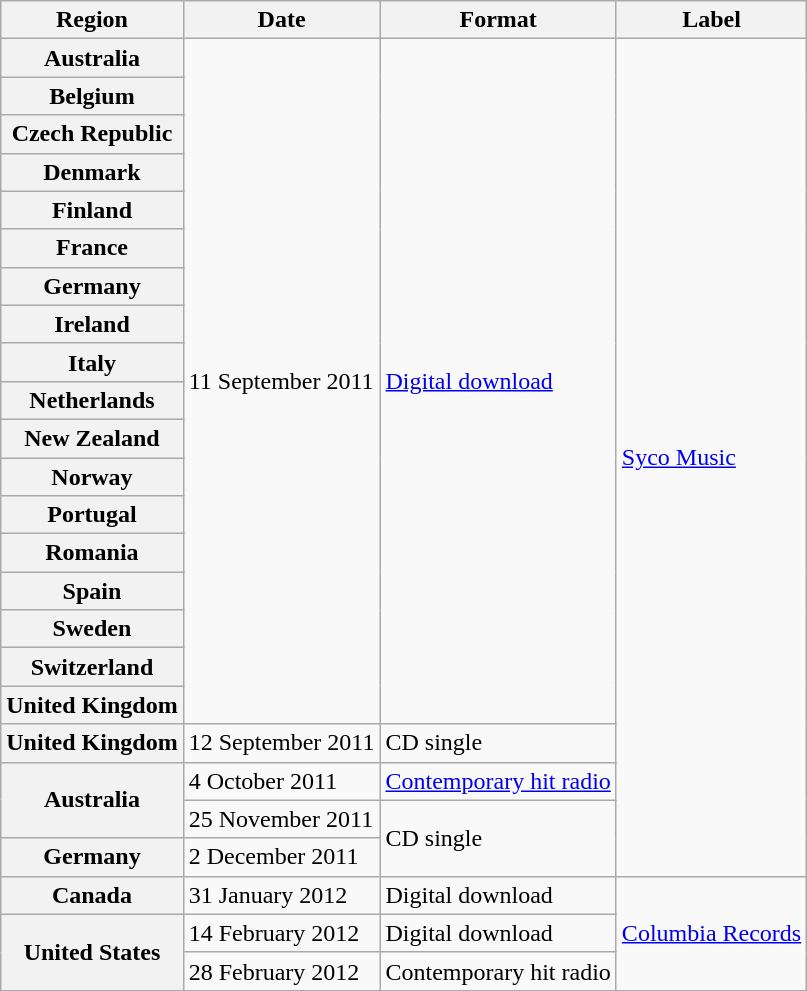<table class="wikitable plainrowheaders">
<tr>
<th scope="col">Region</th>
<th scope="col">Date</th>
<th scope="col">Format</th>
<th scope="col">Label</th>
</tr>
<tr>
<th scope="row">Australia</th>
<td rowspan="18">11 September 2011</td>
<td rowspan="18"><a href='#'>Digital download</a></td>
<td rowspan="22"><a href='#'>Syco Music</a></td>
</tr>
<tr>
<th scope="row">Belgium</th>
</tr>
<tr>
<th scope="row">Czech Republic</th>
</tr>
<tr>
<th scope="row">Denmark</th>
</tr>
<tr>
<th scope="row">Finland</th>
</tr>
<tr>
<th scope="row">France</th>
</tr>
<tr>
<th scope="row">Germany</th>
</tr>
<tr>
<th scope="row">Ireland</th>
</tr>
<tr>
<th scope="row">Italy</th>
</tr>
<tr>
<th scope="row">Netherlands</th>
</tr>
<tr>
<th scope="row">New Zealand</th>
</tr>
<tr>
<th scope="row">Norway</th>
</tr>
<tr>
<th scope="row">Portugal</th>
</tr>
<tr>
<th scope="row">Romania</th>
</tr>
<tr>
<th scope="row">Spain</th>
</tr>
<tr>
<th scope="row">Sweden</th>
</tr>
<tr>
<th scope="row">Switzerland</th>
</tr>
<tr>
<th scope="row">United Kingdom</th>
</tr>
<tr>
<th scope="row">United Kingdom</th>
<td>12 September 2011</td>
<td>CD single</td>
</tr>
<tr>
<th scope="row" rowspan="2">Australia</th>
<td>4 October 2011</td>
<td><a href='#'>Contemporary hit radio</a></td>
</tr>
<tr>
<td>25 November 2011</td>
<td rowspan="2">CD single</td>
</tr>
<tr>
<th scope="row">Germany</th>
<td>2 December 2011</td>
</tr>
<tr>
<th scope="row">Canada</th>
<td>31 January 2012</td>
<td>Digital download</td>
<td rowspan="3"><a href='#'>Columbia Records</a></td>
</tr>
<tr>
<th scope="row" rowspan="2">United States</th>
<td>14 February 2012</td>
<td>Digital download</td>
</tr>
<tr>
<td>28 February 2012</td>
<td>Contemporary hit radio</td>
</tr>
</table>
